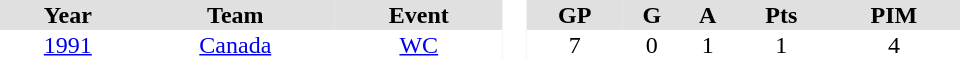<table border="0" cellpadding="1" cellspacing="0" style="text-align:center; width:40em">
<tr ALIGN="center" bgcolor="#e0e0e0">
<th>Year</th>
<th>Team</th>
<th>Event</th>
<th rowspan="99" bgcolor="#ffffff"> </th>
<th>GP</th>
<th>G</th>
<th>A</th>
<th>Pts</th>
<th>PIM</th>
</tr>
<tr>
<td><a href='#'>1991</a></td>
<td><a href='#'>Canada</a></td>
<td><a href='#'>WC</a></td>
<td>7</td>
<td>0</td>
<td>1</td>
<td>1</td>
<td>4</td>
</tr>
</table>
